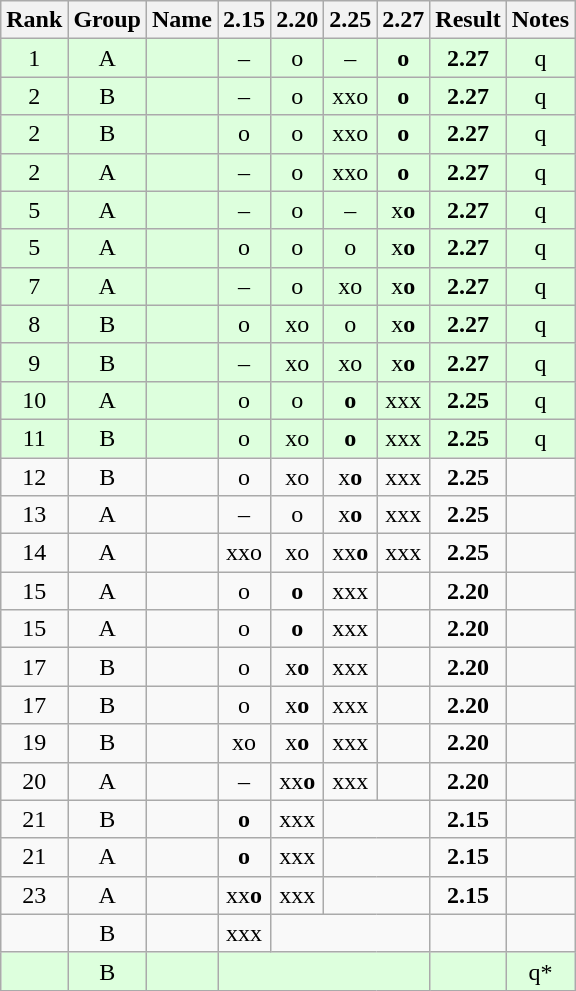<table class="sortable wikitable">
<tr>
<th>Rank</th>
<th>Group</th>
<th>Name</th>
<th>2.15</th>
<th>2.20</th>
<th>2.25</th>
<th>2.27</th>
<th>Result</th>
<th>Notes</th>
</tr>
<tr align="center" style="background:#ddffdd;">
<td>1</td>
<td>A</td>
<td align="left"></td>
<td>–</td>
<td>o</td>
<td>–</td>
<td><strong>o</strong></td>
<td><strong>2.27</strong></td>
<td>q</td>
</tr>
<tr align="center" style="background:#ddffdd;">
<td>2</td>
<td>B</td>
<td align="left"></td>
<td>–</td>
<td>o</td>
<td>xxo</td>
<td><strong>o</strong></td>
<td><strong>2.27</strong></td>
<td>q</td>
</tr>
<tr align="center" style="background:#ddffdd;">
<td>2</td>
<td>B</td>
<td align="left"></td>
<td>o</td>
<td>o</td>
<td>xxo</td>
<td><strong>o</strong></td>
<td><strong>2.27</strong></td>
<td>q</td>
</tr>
<tr align="center" style="background:#ddffdd;">
<td>2</td>
<td>A</td>
<td align="left"></td>
<td>–</td>
<td>o</td>
<td>xxo</td>
<td><strong>o</strong></td>
<td><strong>2.27</strong></td>
<td>q</td>
</tr>
<tr align="center" style="background:#ddffdd;">
<td>5</td>
<td>A</td>
<td align="left"></td>
<td>–</td>
<td>o</td>
<td>–</td>
<td>x<strong>o</strong></td>
<td><strong>2.27</strong></td>
<td>q</td>
</tr>
<tr align="center" style="background:#ddffdd;">
<td>5</td>
<td>A</td>
<td align="left"></td>
<td>o</td>
<td>o</td>
<td>o</td>
<td>x<strong>o</strong></td>
<td><strong>2.27</strong></td>
<td>q</td>
</tr>
<tr align="center" style="background:#ddffdd;">
<td>7</td>
<td>A</td>
<td align="left"></td>
<td>–</td>
<td>o</td>
<td>xo</td>
<td>x<strong>o</strong></td>
<td><strong>2.27</strong></td>
<td>q</td>
</tr>
<tr align="center" style="background:#ddffdd;">
<td>8</td>
<td>B</td>
<td align="left"></td>
<td>o</td>
<td>xo</td>
<td>o</td>
<td>x<strong>o</strong></td>
<td><strong>2.27</strong></td>
<td>q</td>
</tr>
<tr align="center" style="background:#ddffdd;">
<td>9</td>
<td>B</td>
<td align="left"></td>
<td>–</td>
<td>xo</td>
<td>xo</td>
<td>x<strong>o</strong></td>
<td><strong>2.27</strong></td>
<td>q</td>
</tr>
<tr align="center" style="background:#ddffdd;">
<td>10</td>
<td>A</td>
<td align="left"></td>
<td>o</td>
<td>o</td>
<td><strong>o</strong></td>
<td>xxx</td>
<td><strong>2.25</strong></td>
<td>q</td>
</tr>
<tr align="center" style="background:#ddffdd;">
<td>11</td>
<td>B</td>
<td align="left"></td>
<td>o</td>
<td>xo</td>
<td><strong>o</strong></td>
<td>xxx</td>
<td><strong>2.25</strong></td>
<td>q</td>
</tr>
<tr align="center">
<td>12</td>
<td>B</td>
<td align="left"></td>
<td>o</td>
<td>xo</td>
<td>x<strong>o</strong></td>
<td>xxx</td>
<td><strong>2.25</strong></td>
<td></td>
</tr>
<tr align="center">
<td>13</td>
<td>A</td>
<td align="left"></td>
<td>–</td>
<td>o</td>
<td>x<strong>o</strong></td>
<td>xxx</td>
<td><strong>2.25</strong></td>
<td></td>
</tr>
<tr align="center">
<td>14</td>
<td>A</td>
<td align="left"></td>
<td>xxo</td>
<td>xo</td>
<td>xx<strong>o</strong></td>
<td>xxx</td>
<td><strong>2.25</strong></td>
<td></td>
</tr>
<tr align="center">
<td>15</td>
<td>A</td>
<td align="left"></td>
<td>o</td>
<td><strong>o</strong></td>
<td>xxx</td>
<td colspan=1></td>
<td><strong>2.20</strong></td>
<td></td>
</tr>
<tr align="center">
<td>15</td>
<td>A</td>
<td align="left"></td>
<td>o</td>
<td><strong>o</strong></td>
<td>xxx</td>
<td colspan=1></td>
<td><strong>2.20</strong></td>
<td></td>
</tr>
<tr align="center">
<td>17</td>
<td>B</td>
<td align="left"></td>
<td>o</td>
<td>x<strong>o</strong></td>
<td>xxx</td>
<td colspan=1></td>
<td><strong>2.20</strong></td>
<td></td>
</tr>
<tr align="center">
<td>17</td>
<td>B</td>
<td align="left"></td>
<td>o</td>
<td>x<strong>o</strong></td>
<td>xxx</td>
<td colspan=1></td>
<td><strong>2.20</strong></td>
<td></td>
</tr>
<tr align="center">
<td>19</td>
<td>B</td>
<td align="left"></td>
<td>xo</td>
<td>x<strong>o</strong></td>
<td>xxx</td>
<td colspan=1></td>
<td><strong>2.20</strong></td>
<td></td>
</tr>
<tr align="center">
<td>20</td>
<td>A</td>
<td align="left"></td>
<td>–</td>
<td>xx<strong>o</strong></td>
<td>xxx</td>
<td colspan=1></td>
<td><strong>2.20</strong></td>
<td></td>
</tr>
<tr align="center">
<td>21</td>
<td>B</td>
<td align="left"></td>
<td><strong>o</strong></td>
<td>xxx</td>
<td colspan=2></td>
<td><strong>2.15</strong></td>
<td></td>
</tr>
<tr align="center">
<td>21</td>
<td>A</td>
<td align="left"></td>
<td><strong>o</strong></td>
<td>xxx</td>
<td colspan=2></td>
<td><strong>2.15</strong></td>
<td></td>
</tr>
<tr align="center">
<td>23</td>
<td>A</td>
<td align="left"></td>
<td>xx<strong>o</strong></td>
<td>xxx</td>
<td colspan=2></td>
<td><strong>2.15</strong></td>
<td></td>
</tr>
<tr align="center">
<td></td>
<td>B</td>
<td align="left"></td>
<td>xxx</td>
<td colspan=3></td>
<td><strong></strong></td>
<td></td>
</tr>
<tr align="center" style="background:#ddffdd;">
<td></td>
<td>B</td>
<td align="left"></td>
<td colspan=4></td>
<td><strong></strong></td>
<td>q*</td>
</tr>
</table>
